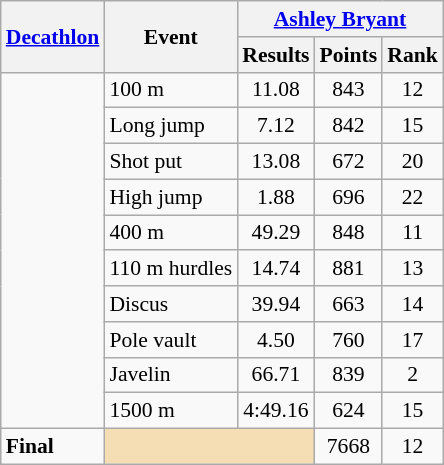<table class=wikitable style="font-size:90%">
<tr>
<th rowspan="2"><a href='#'>Decathlon</a></th>
<th rowspan="2">Event</th>
<th colspan="3"><a href='#'>Ashley Bryant</a></th>
</tr>
<tr>
<th>Results</th>
<th>Points</th>
<th>Rank</th>
</tr>
<tr>
<td rowspan="10"></td>
<td>100 m</td>
<td align=center>11.08</td>
<td align=center>843</td>
<td align=center>12</td>
</tr>
<tr>
<td>Long jump</td>
<td align=center>7.12</td>
<td align=center>842</td>
<td align=center>15</td>
</tr>
<tr>
<td>Shot put</td>
<td align=center>13.08</td>
<td align=center>672</td>
<td align=center>20</td>
</tr>
<tr>
<td>High jump</td>
<td align=center>1.88</td>
<td align=center>696</td>
<td align=center>22</td>
</tr>
<tr>
<td>400 m</td>
<td align=center>49.29</td>
<td align=center>848</td>
<td align=center>11</td>
</tr>
<tr>
<td>110 m hurdles</td>
<td align=center>14.74</td>
<td align=center>881</td>
<td align=center>13</td>
</tr>
<tr>
<td>Discus</td>
<td align=center>39.94</td>
<td align=center>663</td>
<td align=center>14</td>
</tr>
<tr>
<td>Pole vault</td>
<td align=center>4.50</td>
<td align=center>760</td>
<td align=center>17</td>
</tr>
<tr>
<td>Javelin</td>
<td align=center>66.71</td>
<td align=center>839</td>
<td align=center>2</td>
</tr>
<tr>
<td>1500 m</td>
<td align=center>4:49.16</td>
<td align=center>624</td>
<td align=center>15</td>
</tr>
<tr>
<td><strong>Final</strong></td>
<td colspan="2" bgcolor="wheat"></td>
<td align=center>7668</td>
<td align=center>12</td>
</tr>
</table>
